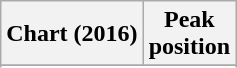<table class="wikitable sortable plainrowheaders" style="text-align:center">
<tr>
<th scope="col">Chart (2016)</th>
<th scope="col">Peak<br> position</th>
</tr>
<tr>
</tr>
<tr>
</tr>
<tr>
</tr>
<tr>
</tr>
</table>
